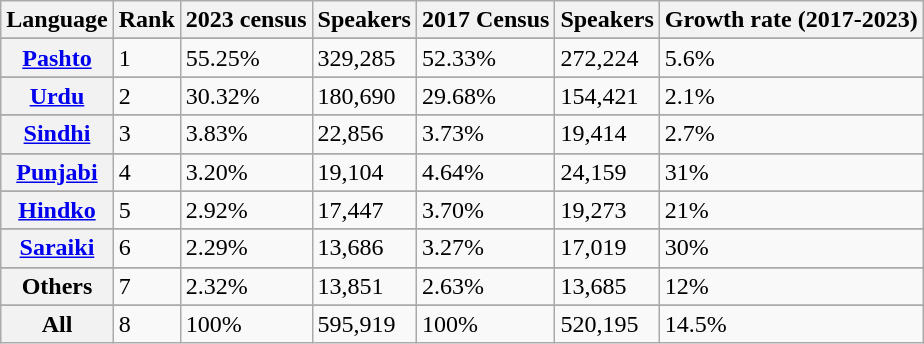<table class="wikitable">
<tr>
<th>Language</th>
<th>Rank</th>
<th>2023 census</th>
<th>Speakers</th>
<th>2017 Census</th>
<th>Speakers</th>
<th>Growth rate (2017-2023)</th>
</tr>
<tr>
</tr>
<tr>
</tr>
<tr>
</tr>
<tr>
</tr>
<tr>
</tr>
<tr>
</tr>
<tr>
</tr>
<tr>
</tr>
<tr>
<th><a href='#'>Pashto</a></th>
<td>1</td>
<td>55.25%</td>
<td>329,285</td>
<td>52.33%</td>
<td>272,224</td>
<td>5.6%</td>
</tr>
<tr>
</tr>
<tr>
</tr>
<tr>
</tr>
<tr>
<th><a href='#'>Urdu</a></th>
<td>2</td>
<td>30.32%</td>
<td>180,690</td>
<td>29.68%</td>
<td>154,421</td>
<td>2.1%</td>
</tr>
<tr>
</tr>
<tr>
</tr>
<tr>
</tr>
<tr>
<th><a href='#'>Sindhi</a></th>
<td>3</td>
<td>3.83%</td>
<td>22,856</td>
<td>3.73%</td>
<td>19,414</td>
<td>2.7%</td>
</tr>
<tr>
</tr>
<tr>
</tr>
<tr>
</tr>
<tr>
<th><a href='#'>Punjabi</a></th>
<td>4</td>
<td>3.20%</td>
<td>19,104</td>
<td>4.64%</td>
<td>24,159</td>
<td>31%</td>
</tr>
<tr>
</tr>
<tr>
</tr>
<tr>
</tr>
<tr>
<th><a href='#'>Hindko</a></th>
<td>5</td>
<td>2.92%</td>
<td>17,447</td>
<td>3.70%</td>
<td>19,273</td>
<td>21%</td>
</tr>
<tr>
</tr>
<tr>
</tr>
<tr>
</tr>
<tr>
<th><a href='#'>Saraiki</a></th>
<td>6</td>
<td>2.29%</td>
<td>13,686</td>
<td>3.27%</td>
<td>17,019</td>
<td>30%</td>
</tr>
<tr>
</tr>
<tr>
</tr>
<tr>
</tr>
<tr>
<th>Others</th>
<td>7</td>
<td>2.32%</td>
<td>13,851</td>
<td>2.63%</td>
<td>13,685</td>
<td>12%</td>
</tr>
<tr>
</tr>
<tr>
</tr>
<tr>
</tr>
<tr>
<th>All</th>
<td>8</td>
<td>100%</td>
<td>595,919</td>
<td>100%</td>
<td>520,195</td>
<td>14.5%</td>
</tr>
</table>
